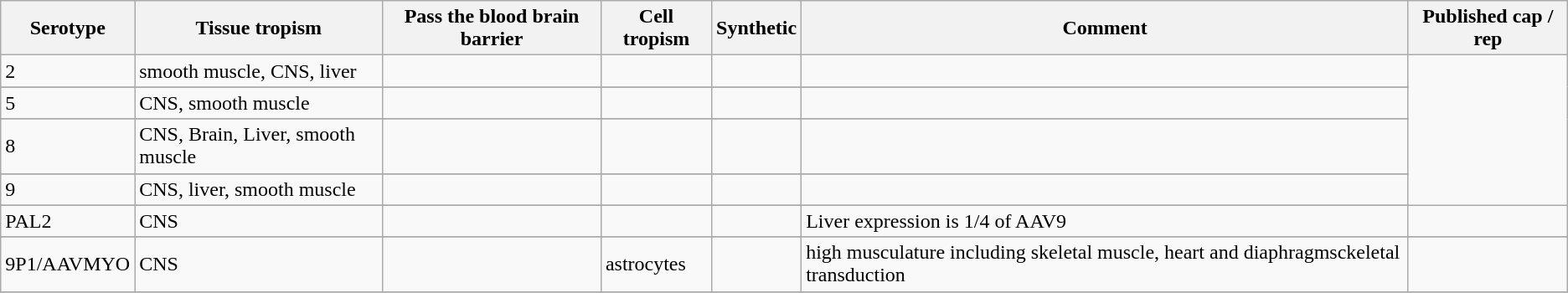<table class="wikitable sortable">
<tr>
<th>Serotype</th>
<th>Tissue tropism</th>
<th>Pass the blood brain barrier</th>
<th>Cell tropism</th>
<th>Synthetic</th>
<th>Comment</th>
<th>Published cap / rep</th>
</tr>
<tr>
<td>2</td>
<td>smooth muscle, CNS, liver</td>
<td></td>
<td></td>
<td></td>
<td></td>
</tr>
<tr>
</tr>
<tr>
<td>5</td>
<td>CNS, smooth muscle</td>
<td></td>
<td></td>
<td></td>
<td></td>
</tr>
<tr>
</tr>
<tr>
<td>8</td>
<td>CNS, Brain, Liver, smooth muscle</td>
<td></td>
<td></td>
<td></td>
<td></td>
</tr>
<tr>
</tr>
<tr>
<td>9</td>
<td>CNS, liver, smooth muscle</td>
<td></td>
<td></td>
<td></td>
<td></td>
</tr>
<tr>
</tr>
<tr>
<td>PAL2</td>
<td>CNS</td>
<td></td>
<td></td>
<td></td>
<td>Liver expression is 1/4 of AAV9</td>
<td></td>
</tr>
<tr>
</tr>
<tr>
<td>9P1/AAVMYO</td>
<td>CNS</td>
<td></td>
<td>astrocytes</td>
<td></td>
<td>high musculature including skeletal muscle, heart and diaphragmsckeletal transduction</td>
<td></td>
</tr>
<tr>
</tr>
</table>
